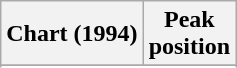<table class="wikitable sortable">
<tr>
<th align="left">Chart (1994)</th>
<th align="center">Peak<br>position</th>
</tr>
<tr>
</tr>
<tr>
</tr>
</table>
